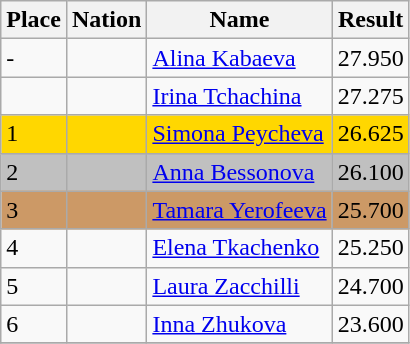<table class="wikitable">
<tr>
<th>Place</th>
<th>Nation</th>
<th>Name</th>
<th>Result</th>
</tr>
<tr>
<td>-</td>
<td></td>
<td><a href='#'>Alina Kabaeva</a></td>
<td>27.950</td>
</tr>
<tr>
<td></td>
<td></td>
<td><a href='#'>Irina Tchachina</a></td>
<td>27.275</td>
</tr>
<tr bgcolor=gold>
<td>1</td>
<td></td>
<td align=left><a href='#'>Simona Peycheva</a></td>
<td>26.625</td>
</tr>
<tr bgcolor=silver>
<td>2</td>
<td></td>
<td align=left><a href='#'>Anna Bessonova</a></td>
<td>26.100</td>
</tr>
<tr bgcolor=cc9966>
<td>3</td>
<td></td>
<td align=left><a href='#'>Tamara Yerofeeva</a></td>
<td>25.700</td>
</tr>
<tr>
<td>4</td>
<td></td>
<td align=left><a href='#'>Elena Tkachenko</a></td>
<td>25.250</td>
</tr>
<tr>
<td>5</td>
<td></td>
<td align=left><a href='#'>Laura Zacchilli</a></td>
<td>24.700</td>
</tr>
<tr>
<td>6</td>
<td></td>
<td align=left><a href='#'>Inna Zhukova</a></td>
<td>23.600</td>
</tr>
<tr>
</tr>
</table>
